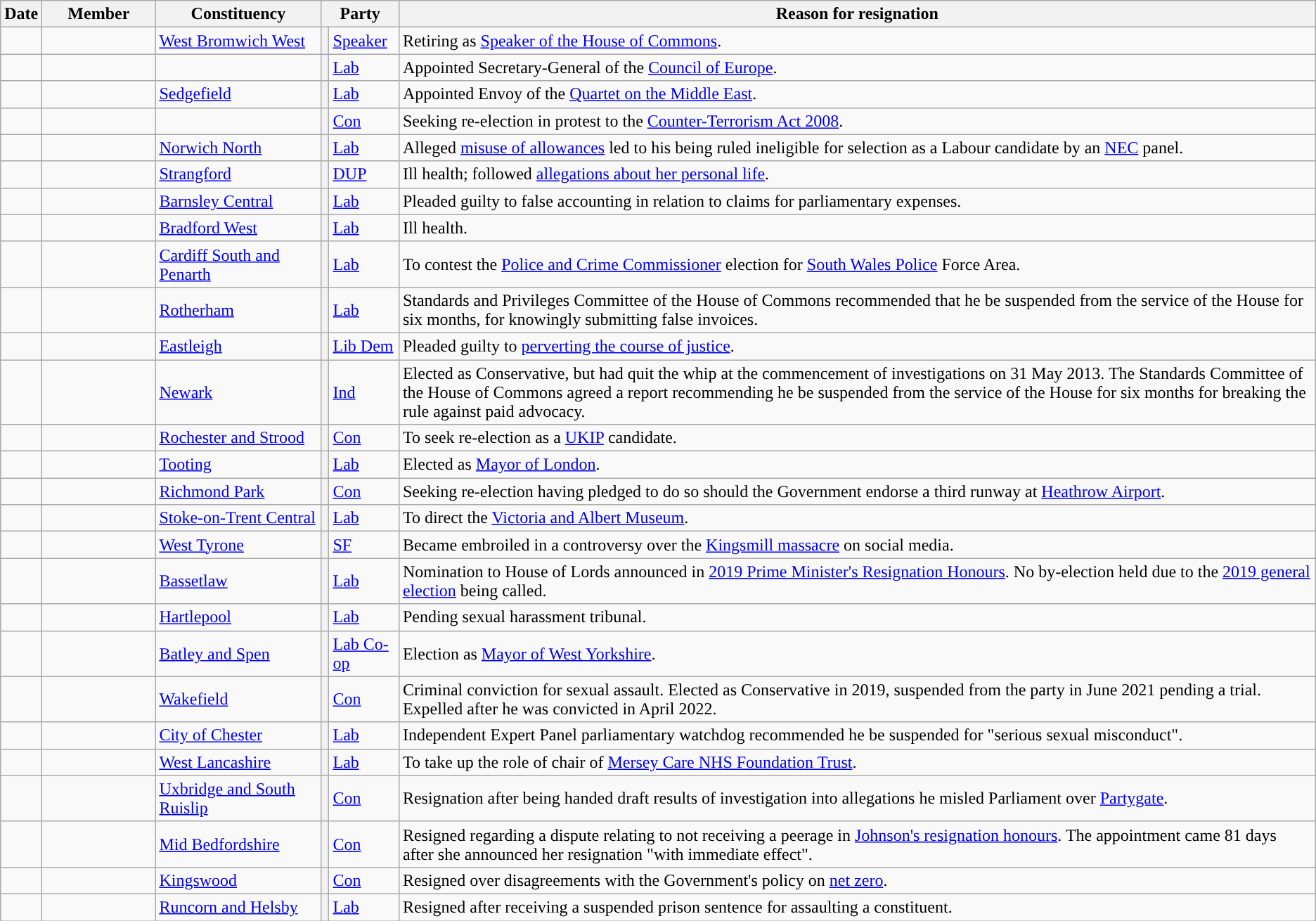<table class="wikitable sortable collapsible">
<tr>
<th>Date</th>
<th width=100>Member</th>
<th width=150>Constituency</th>
<th colspan=2  width=70>Party</th>
<th class="unsortable">Reason for resignation</th>
</tr>
<tr>
<td></td>
<td></td>
<td><a href='#'>West Bromwich West</a></td>
<th style="background:"></th>
<td><a href='#'>Speaker</a></td>
<td>Retiring as <a href='#'>Speaker of the House of Commons</a>.</td>
</tr>
<tr>
<td></td>
<td></td>
<td></td>
<th style="background:"></th>
<td><a href='#'>Lab</a></td>
<td>Appointed Secretary-General of the <a href='#'>Council of Europe</a>.</td>
</tr>
<tr>
<td></td>
<td></td>
<td><a href='#'>Sedgefield</a></td>
<th style="background:"></th>
<td><a href='#'>Lab</a></td>
<td>Appointed Envoy of the <a href='#'>Quartet on the Middle East</a>.</td>
</tr>
<tr>
<td></td>
<td></td>
<td></td>
<th style="background:"></th>
<td><a href='#'>Con</a></td>
<td>Seeking re-election in protest to the <a href='#'>Counter-Terrorism Act 2008</a>.</td>
</tr>
<tr>
<td></td>
<td></td>
<td><a href='#'>Norwich North</a></td>
<th style="background:"></th>
<td><a href='#'>Lab</a></td>
<td>Alleged <a href='#'>misuse of allowances</a> led to his being ruled ineligible for selection as a Labour candidate by an <a href='#'>NEC</a> panel.</td>
</tr>
<tr>
<td></td>
<td></td>
<td><a href='#'>Strangford</a></td>
<th style="background:"></th>
<td><a href='#'>DUP</a></td>
<td>Ill health; followed <a href='#'>allegations about her personal life</a>.</td>
</tr>
<tr>
<td></td>
<td></td>
<td><a href='#'>Barnsley Central</a></td>
<th style="background:"></th>
<td><a href='#'>Lab</a></td>
<td>Pleaded guilty to false accounting in relation to claims for parliamentary expenses.</td>
</tr>
<tr>
<td></td>
<td></td>
<td><a href='#'>Bradford West</a></td>
<th style="background:"></th>
<td><a href='#'>Lab</a></td>
<td>Ill health.</td>
</tr>
<tr>
<td></td>
<td></td>
<td><a href='#'>Cardiff South and Penarth</a></td>
<th style="background:"></th>
<td><a href='#'>Lab</a></td>
<td>To contest the <a href='#'>Police and Crime Commissioner</a> election for <a href='#'>South Wales Police</a> Force Area.</td>
</tr>
<tr>
<td></td>
<td></td>
<td><a href='#'>Rotherham</a></td>
<th style="background:"></th>
<td><a href='#'>Lab</a></td>
<td>Standards and Privileges Committee of the House of Commons recommended that he be suspended from the service of the House for six months, for knowingly submitting false invoices.</td>
</tr>
<tr>
<td></td>
<td></td>
<td><a href='#'>Eastleigh</a></td>
<th style="background:"></th>
<td><a href='#'>Lib Dem</a></td>
<td>Pleaded guilty to <a href='#'>perverting the course of justice</a>.</td>
</tr>
<tr>
<td></td>
<td></td>
<td><a href='#'>Newark</a></td>
<th style="background:"></th>
<td><a href='#'>Ind</a></td>
<td>Elected as Conservative, but had quit the whip at the commencement of investigations on 31 May 2013. The Standards Committee of the House of Commons agreed a report recommending he be suspended from the service of the House for six months for breaking the rule against paid advocacy.</td>
</tr>
<tr>
<td></td>
<td></td>
<td><a href='#'>Rochester and Strood</a></td>
<th style="background:"></th>
<td><a href='#'>Con</a></td>
<td>To seek re-election as a <a href='#'>UKIP</a> candidate.</td>
</tr>
<tr>
<td></td>
<td></td>
<td><a href='#'>Tooting</a></td>
<th style="background:"></th>
<td><a href='#'>Lab</a></td>
<td>Elected as <a href='#'>Mayor of London</a>.</td>
</tr>
<tr>
<td></td>
<td></td>
<td><a href='#'>Richmond Park</a></td>
<th style="background:"></th>
<td><a href='#'>Con</a></td>
<td>Seeking re-election having pledged to do so should the Government endorse a third runway at <a href='#'>Heathrow Airport</a>.</td>
</tr>
<tr>
<td></td>
<td></td>
<td><a href='#'>Stoke-on-Trent Central</a></td>
<th style="background:"></th>
<td><a href='#'>Lab</a></td>
<td>To direct the <a href='#'>Victoria and Albert Museum</a>.</td>
</tr>
<tr>
<td></td>
<td></td>
<td><a href='#'>West Tyrone</a></td>
<th style="background:"></th>
<td><a href='#'>SF</a></td>
<td>Became embroiled in a controversy over the <a href='#'>Kingsmill massacre</a> on social media.</td>
</tr>
<tr>
<td></td>
<td></td>
<td><a href='#'>Bassetlaw</a></td>
<th style="background:"></th>
<td><a href='#'>Lab</a></td>
<td>Nomination to House of Lords announced in <a href='#'>2019 Prime Minister's Resignation Honours</a>. No by-election held due to the <a href='#'>2019 general election</a> being called.</td>
</tr>
<tr>
<td></td>
<td></td>
<td><a href='#'>Hartlepool</a></td>
<th style="background:"></th>
<td><a href='#'>Lab</a></td>
<td>Pending sexual harassment tribunal.</td>
</tr>
<tr>
<td></td>
<td></td>
<td><a href='#'>Batley and Spen</a></td>
<th style="background:"></th>
<td><a href='#'>Lab Co-op</a></td>
<td>Election as <a href='#'>Mayor of West Yorkshire</a>.</td>
</tr>
<tr>
<td></td>
<td></td>
<td><a href='#'>Wakefield</a></td>
<th style="background:"></th>
<td><a href='#'>Con</a></td>
<td>Criminal conviction for sexual assault. Elected as Conservative in 2019, suspended from the party in June 2021 pending a trial. Expelled after he was convicted in April 2022.</td>
</tr>
<tr>
<td></td>
<td></td>
<td><a href='#'>City of Chester</a></td>
<th style="background:"></th>
<td><a href='#'>Lab</a></td>
<td>Independent Expert Panel parliamentary watchdog recommended he be suspended for "serious sexual misconduct".</td>
</tr>
<tr>
<td></td>
<td></td>
<td><a href='#'>West Lancashire</a></td>
<th style="background:"></th>
<td><a href='#'>Lab</a></td>
<td>To take up the role of chair of <a href='#'>Mersey Care NHS Foundation Trust</a>.</td>
</tr>
<tr>
<td></td>
<td></td>
<td><a href='#'>Uxbridge and South Ruislip</a></td>
<th style="background:"></th>
<td><a href='#'>Con</a></td>
<td>Resignation after being handed draft results of investigation into allegations he misled Parliament over <a href='#'>Partygate</a>.</td>
</tr>
<tr>
<td></td>
<td></td>
<td><a href='#'>Mid Bedfordshire</a></td>
<th style="background:"></th>
<td><a href='#'>Con</a></td>
<td>Resigned regarding a dispute relating to not receiving a peerage in <a href='#'>Johnson's resignation honours</a>. The appointment came 81 days after she announced her resignation "with immediate effect".</td>
</tr>
<tr>
<td></td>
<td></td>
<td><a href='#'>Kingswood</a></td>
<th style="background:"></th>
<td><a href='#'>Con</a></td>
<td>Resigned over disagreements with the Government's policy on <a href='#'>net zero</a>.</td>
</tr>
<tr>
<td></td>
<td></td>
<td><a href='#'>Runcorn and Helsby</a></td>
<th style="background:"></th>
<td><a href='#'>Lab</a></td>
<td>Resigned after receiving a suspended prison sentence for assaulting a constituent.</td>
</tr>
</table>
